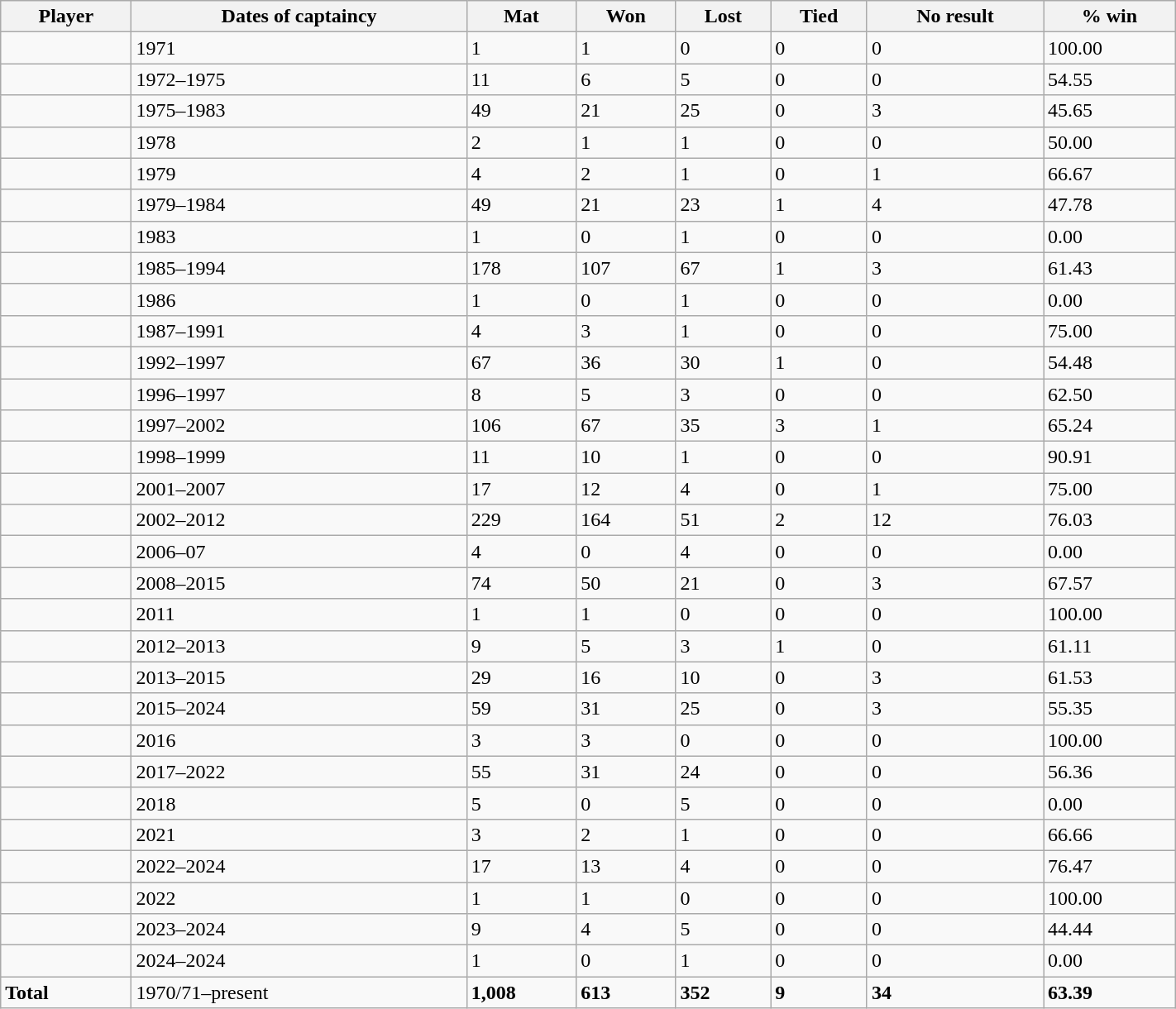<table class="wikitable sortable" style="width:75%;">
<tr>
<th>Player</th>
<th>Dates of captaincy</th>
<th>Mat</th>
<th>Won</th>
<th>Lost</th>
<th>Tied</th>
<th>No result</th>
<th>% win</th>
</tr>
<tr>
<td></td>
<td>1971</td>
<td>1</td>
<td>1</td>
<td>0</td>
<td>0</td>
<td>0</td>
<td>100.00</td>
</tr>
<tr>
<td></td>
<td>1972–1975</td>
<td>11</td>
<td>6</td>
<td>5</td>
<td>0</td>
<td>0</td>
<td>54.55</td>
</tr>
<tr>
<td></td>
<td>1975–1983</td>
<td>49</td>
<td>21</td>
<td>25</td>
<td>0</td>
<td>3</td>
<td>45.65</td>
</tr>
<tr>
<td></td>
<td>1978</td>
<td>2</td>
<td>1</td>
<td>1</td>
<td>0</td>
<td>0</td>
<td>50.00</td>
</tr>
<tr>
<td></td>
<td>1979</td>
<td>4</td>
<td>2</td>
<td>1</td>
<td>0</td>
<td>1</td>
<td>66.67</td>
</tr>
<tr>
<td></td>
<td>1979–1984</td>
<td>49</td>
<td>21</td>
<td>23</td>
<td>1</td>
<td>4</td>
<td>47.78</td>
</tr>
<tr>
<td></td>
<td>1983</td>
<td>1</td>
<td>0</td>
<td>1</td>
<td>0</td>
<td>0</td>
<td>0.00</td>
</tr>
<tr>
<td></td>
<td>1985–1994</td>
<td>178</td>
<td>107</td>
<td>67</td>
<td>1</td>
<td>3</td>
<td>61.43</td>
</tr>
<tr>
<td></td>
<td>1986</td>
<td>1</td>
<td>0</td>
<td>1</td>
<td>0</td>
<td>0</td>
<td>0.00</td>
</tr>
<tr>
<td></td>
<td>1987–1991</td>
<td>4</td>
<td>3</td>
<td>1</td>
<td>0</td>
<td>0</td>
<td>75.00</td>
</tr>
<tr>
<td></td>
<td>1992–1997</td>
<td>67</td>
<td>36</td>
<td>30</td>
<td>1</td>
<td>0</td>
<td>54.48</td>
</tr>
<tr>
<td></td>
<td>1996–1997</td>
<td>8</td>
<td>5</td>
<td>3</td>
<td>0</td>
<td>0</td>
<td>62.50</td>
</tr>
<tr>
<td></td>
<td>1997–2002</td>
<td>106</td>
<td>67</td>
<td>35</td>
<td>3</td>
<td>1</td>
<td>65.24</td>
</tr>
<tr>
<td></td>
<td>1998–1999</td>
<td>11</td>
<td>10</td>
<td>1</td>
<td>0</td>
<td>0</td>
<td>90.91</td>
</tr>
<tr>
<td></td>
<td>2001–2007</td>
<td>17</td>
<td>12</td>
<td>4</td>
<td>0</td>
<td>1</td>
<td>75.00</td>
</tr>
<tr>
<td></td>
<td>2002–2012</td>
<td>229</td>
<td>164</td>
<td>51</td>
<td>2</td>
<td>12</td>
<td>76.03</td>
</tr>
<tr>
<td></td>
<td>2006–07</td>
<td>4</td>
<td>0</td>
<td>4</td>
<td>0</td>
<td>0</td>
<td>0.00</td>
</tr>
<tr>
<td></td>
<td>2008–2015</td>
<td>74</td>
<td>50</td>
<td>21</td>
<td>0</td>
<td>3</td>
<td>67.57</td>
</tr>
<tr>
<td></td>
<td>2011</td>
<td>1</td>
<td>1</td>
<td>0</td>
<td>0</td>
<td>0</td>
<td>100.00</td>
</tr>
<tr>
<td></td>
<td>2012–2013</td>
<td>9</td>
<td>5</td>
<td>3</td>
<td>1</td>
<td>0</td>
<td>61.11</td>
</tr>
<tr>
<td></td>
<td>2013–2015</td>
<td>29</td>
<td>16</td>
<td>10</td>
<td>0</td>
<td>3</td>
<td>61.53</td>
</tr>
<tr>
<td></td>
<td>2015–2024</td>
<td>59</td>
<td>31</td>
<td>25</td>
<td>0</td>
<td>3</td>
<td>55.35</td>
</tr>
<tr>
<td></td>
<td>2016</td>
<td>3</td>
<td>3</td>
<td>0</td>
<td>0</td>
<td>0</td>
<td>100.00</td>
</tr>
<tr>
<td></td>
<td>2017–2022</td>
<td>55</td>
<td>31</td>
<td>24</td>
<td>0</td>
<td>0</td>
<td>56.36</td>
</tr>
<tr>
<td></td>
<td>2018</td>
<td>5</td>
<td>0</td>
<td>5</td>
<td>0</td>
<td>0</td>
<td>0.00</td>
</tr>
<tr>
<td></td>
<td>2021</td>
<td>3</td>
<td>2</td>
<td>1</td>
<td>0</td>
<td>0</td>
<td>66.66</td>
</tr>
<tr>
<td></td>
<td>2022–2024</td>
<td>17</td>
<td>13</td>
<td>4</td>
<td>0</td>
<td>0</td>
<td>76.47</td>
</tr>
<tr>
<td></td>
<td>2022</td>
<td>1</td>
<td>1</td>
<td>0</td>
<td>0</td>
<td>0</td>
<td>100.00</td>
</tr>
<tr>
<td></td>
<td>2023–2024</td>
<td>9</td>
<td>4</td>
<td>5</td>
<td>0</td>
<td>0</td>
<td>44.44</td>
</tr>
<tr>
<td></td>
<td>2024–2024</td>
<td>1</td>
<td>0</td>
<td>1</td>
<td>0</td>
<td>0</td>
<td>0.00</td>
</tr>
<tr>
<td><strong>Total</strong></td>
<td>1970/71–present</td>
<td><strong>1,008</strong></td>
<td><strong>613</strong></td>
<td><strong>352</strong></td>
<td><strong>9</strong></td>
<td><strong>34</strong></td>
<td><strong>63.39</strong></td>
</tr>
</table>
